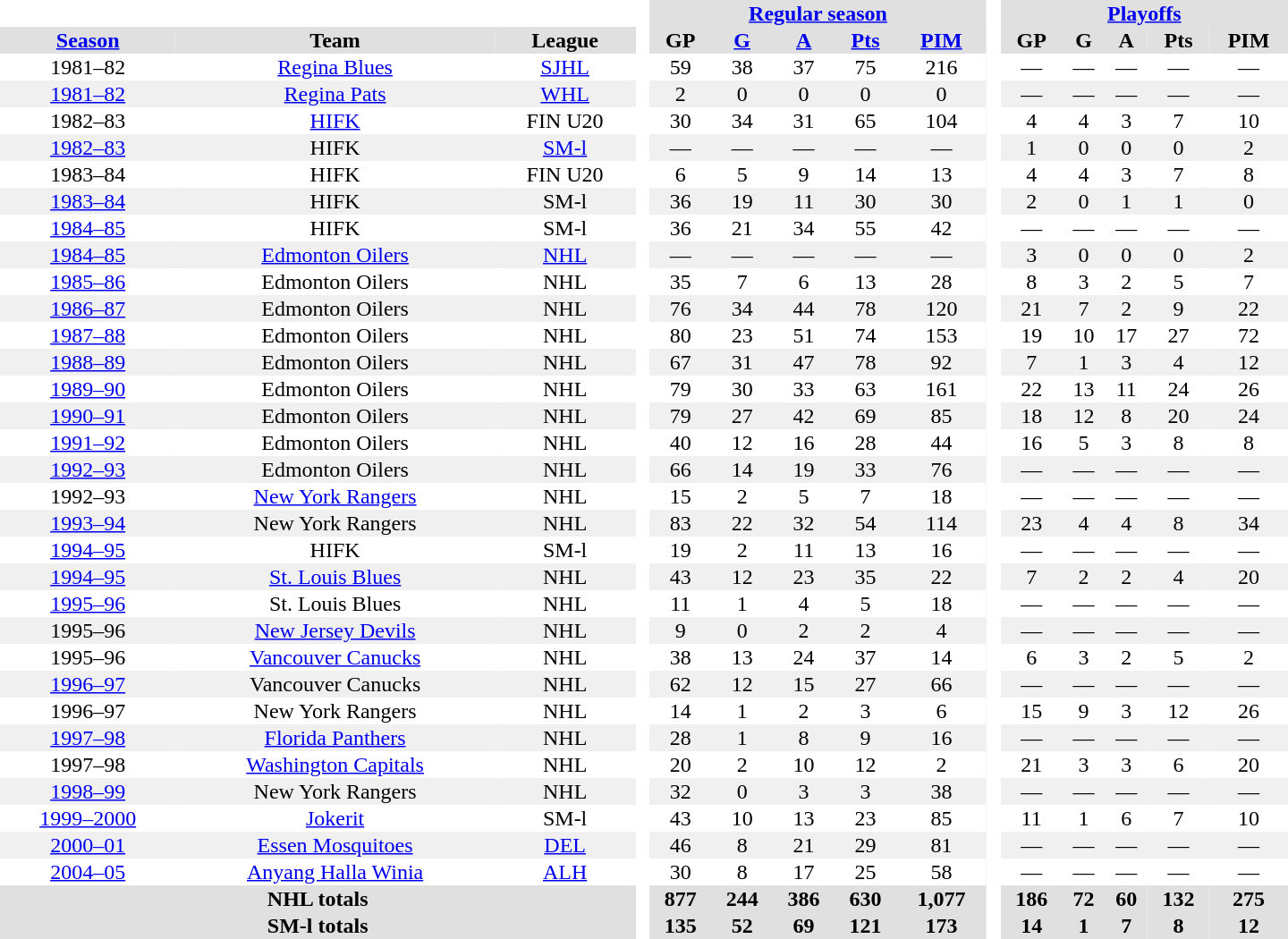<table border="0" cellpadding="1" cellspacing="0" style="text-align:center; width:60em">
<tr bgcolor="#e0e0e0">
<th colspan="3" bgcolor="#ffffff"> </th>
<th rowspan="99" bgcolor="#ffffff"> </th>
<th colspan="5"><a href='#'>Regular season</a></th>
<th rowspan="99" bgcolor="#ffffff"> </th>
<th colspan="5"><a href='#'>Playoffs</a></th>
</tr>
<tr bgcolor="#e0e0e0">
<th><a href='#'>Season</a></th>
<th>Team</th>
<th>League</th>
<th>GP</th>
<th><a href='#'>G</a></th>
<th><a href='#'>A</a></th>
<th><a href='#'>Pts</a></th>
<th><a href='#'>PIM</a></th>
<th>GP</th>
<th>G</th>
<th>A</th>
<th>Pts</th>
<th>PIM</th>
</tr>
<tr>
<td>1981–82</td>
<td><a href='#'>Regina Blues</a></td>
<td><a href='#'>SJHL</a></td>
<td>59</td>
<td>38</td>
<td>37</td>
<td>75</td>
<td>216</td>
<td>—</td>
<td>—</td>
<td>—</td>
<td>—</td>
<td>—</td>
</tr>
<tr bgcolor="#f0f0f0">
<td><a href='#'>1981–82</a></td>
<td><a href='#'>Regina Pats</a></td>
<td><a href='#'>WHL</a></td>
<td>2</td>
<td>0</td>
<td>0</td>
<td>0</td>
<td>0</td>
<td>—</td>
<td>—</td>
<td>—</td>
<td>—</td>
<td>—</td>
</tr>
<tr>
<td>1982–83</td>
<td><a href='#'>HIFK</a></td>
<td>FIN U20</td>
<td>30</td>
<td>34</td>
<td>31</td>
<td>65</td>
<td>104</td>
<td>4</td>
<td>4</td>
<td>3</td>
<td>7</td>
<td>10</td>
</tr>
<tr bgcolor="#f0f0f0">
<td><a href='#'>1982–83</a></td>
<td>HIFK</td>
<td><a href='#'>SM-l</a></td>
<td>—</td>
<td>—</td>
<td>—</td>
<td>—</td>
<td>—</td>
<td>1</td>
<td>0</td>
<td>0</td>
<td>0</td>
<td>2</td>
</tr>
<tr>
<td>1983–84</td>
<td>HIFK</td>
<td>FIN U20</td>
<td>6</td>
<td>5</td>
<td>9</td>
<td>14</td>
<td>13</td>
<td>4</td>
<td>4</td>
<td>3</td>
<td>7</td>
<td>8</td>
</tr>
<tr bgcolor="#f0f0f0">
<td><a href='#'>1983–84</a></td>
<td>HIFK</td>
<td>SM-l</td>
<td>36</td>
<td>19</td>
<td>11</td>
<td>30</td>
<td>30</td>
<td>2</td>
<td>0</td>
<td>1</td>
<td>1</td>
<td>0</td>
</tr>
<tr>
<td><a href='#'>1984–85</a></td>
<td>HIFK</td>
<td>SM-l</td>
<td>36</td>
<td>21</td>
<td>34</td>
<td>55</td>
<td>42</td>
<td>—</td>
<td>—</td>
<td>—</td>
<td>—</td>
<td>—</td>
</tr>
<tr bgcolor="#f0f0f0">
<td><a href='#'>1984–85</a></td>
<td><a href='#'>Edmonton Oilers</a></td>
<td><a href='#'>NHL</a></td>
<td>—</td>
<td>—</td>
<td>—</td>
<td>—</td>
<td>—</td>
<td>3</td>
<td>0</td>
<td>0</td>
<td>0</td>
<td>2</td>
</tr>
<tr>
<td><a href='#'>1985–86</a></td>
<td>Edmonton Oilers</td>
<td>NHL</td>
<td>35</td>
<td>7</td>
<td>6</td>
<td>13</td>
<td>28</td>
<td>8</td>
<td>3</td>
<td>2</td>
<td>5</td>
<td>7</td>
</tr>
<tr bgcolor="#f0f0f0">
<td><a href='#'>1986–87</a></td>
<td>Edmonton Oilers</td>
<td>NHL</td>
<td>76</td>
<td>34</td>
<td>44</td>
<td>78</td>
<td>120</td>
<td>21</td>
<td>7</td>
<td>2</td>
<td>9</td>
<td>22</td>
</tr>
<tr>
<td><a href='#'>1987–88</a></td>
<td>Edmonton Oilers</td>
<td>NHL</td>
<td>80</td>
<td>23</td>
<td>51</td>
<td>74</td>
<td>153</td>
<td>19</td>
<td>10</td>
<td>17</td>
<td>27</td>
<td>72</td>
</tr>
<tr bgcolor="#f0f0f0">
<td><a href='#'>1988–89</a></td>
<td>Edmonton Oilers</td>
<td>NHL</td>
<td>67</td>
<td>31</td>
<td>47</td>
<td>78</td>
<td>92</td>
<td>7</td>
<td>1</td>
<td>3</td>
<td>4</td>
<td>12</td>
</tr>
<tr>
<td><a href='#'>1989–90</a></td>
<td>Edmonton Oilers</td>
<td>NHL</td>
<td>79</td>
<td>30</td>
<td>33</td>
<td>63</td>
<td>161</td>
<td>22</td>
<td>13</td>
<td>11</td>
<td>24</td>
<td>26</td>
</tr>
<tr bgcolor="#f0f0f0">
<td><a href='#'>1990–91</a></td>
<td>Edmonton Oilers</td>
<td>NHL</td>
<td>79</td>
<td>27</td>
<td>42</td>
<td>69</td>
<td>85</td>
<td>18</td>
<td>12</td>
<td>8</td>
<td>20</td>
<td>24</td>
</tr>
<tr>
<td><a href='#'>1991–92</a></td>
<td>Edmonton Oilers</td>
<td>NHL</td>
<td>40</td>
<td>12</td>
<td>16</td>
<td>28</td>
<td>44</td>
<td>16</td>
<td>5</td>
<td>3</td>
<td>8</td>
<td>8</td>
</tr>
<tr bgcolor="#f0f0f0">
<td><a href='#'>1992–93</a></td>
<td>Edmonton Oilers</td>
<td>NHL</td>
<td>66</td>
<td>14</td>
<td>19</td>
<td>33</td>
<td>76</td>
<td>—</td>
<td>—</td>
<td>—</td>
<td>—</td>
<td>—</td>
</tr>
<tr>
<td>1992–93</td>
<td><a href='#'>New York Rangers</a></td>
<td>NHL</td>
<td>15</td>
<td>2</td>
<td>5</td>
<td>7</td>
<td>18</td>
<td>—</td>
<td>—</td>
<td>—</td>
<td>—</td>
<td>—</td>
</tr>
<tr bgcolor="#f0f0f0">
<td><a href='#'>1993–94</a></td>
<td>New York Rangers</td>
<td>NHL</td>
<td>83</td>
<td>22</td>
<td>32</td>
<td>54</td>
<td>114</td>
<td>23</td>
<td>4</td>
<td>4</td>
<td>8</td>
<td>34</td>
</tr>
<tr>
<td><a href='#'>1994–95</a></td>
<td>HIFK</td>
<td>SM-l</td>
<td>19</td>
<td>2</td>
<td>11</td>
<td>13</td>
<td>16</td>
<td>—</td>
<td>—</td>
<td>—</td>
<td>—</td>
<td>—</td>
</tr>
<tr bgcolor="#f0f0f0">
<td><a href='#'>1994–95</a></td>
<td><a href='#'>St. Louis Blues</a></td>
<td>NHL</td>
<td>43</td>
<td>12</td>
<td>23</td>
<td>35</td>
<td>22</td>
<td>7</td>
<td>2</td>
<td>2</td>
<td>4</td>
<td>20</td>
</tr>
<tr>
<td><a href='#'>1995–96</a></td>
<td>St. Louis Blues</td>
<td>NHL</td>
<td>11</td>
<td>1</td>
<td>4</td>
<td>5</td>
<td>18</td>
<td>—</td>
<td>—</td>
<td>—</td>
<td>—</td>
<td>—</td>
</tr>
<tr bgcolor="#f0f0f0">
<td>1995–96</td>
<td><a href='#'>New Jersey Devils</a></td>
<td>NHL</td>
<td>9</td>
<td>0</td>
<td>2</td>
<td>2</td>
<td>4</td>
<td>—</td>
<td>—</td>
<td>—</td>
<td>—</td>
<td>—</td>
</tr>
<tr>
<td>1995–96</td>
<td><a href='#'>Vancouver Canucks</a></td>
<td>NHL</td>
<td>38</td>
<td>13</td>
<td>24</td>
<td>37</td>
<td>14</td>
<td>6</td>
<td>3</td>
<td>2</td>
<td>5</td>
<td>2</td>
</tr>
<tr bgcolor="#f0f0f0">
<td><a href='#'>1996–97</a></td>
<td>Vancouver Canucks</td>
<td>NHL</td>
<td>62</td>
<td>12</td>
<td>15</td>
<td>27</td>
<td>66</td>
<td>—</td>
<td>—</td>
<td>—</td>
<td>—</td>
<td>—</td>
</tr>
<tr>
<td>1996–97</td>
<td>New York Rangers</td>
<td>NHL</td>
<td>14</td>
<td>1</td>
<td>2</td>
<td>3</td>
<td>6</td>
<td>15</td>
<td>9</td>
<td>3</td>
<td>12</td>
<td>26</td>
</tr>
<tr bgcolor="#f0f0f0">
<td><a href='#'>1997–98</a></td>
<td><a href='#'>Florida Panthers</a></td>
<td>NHL</td>
<td>28</td>
<td>1</td>
<td>8</td>
<td>9</td>
<td>16</td>
<td>—</td>
<td>—</td>
<td>—</td>
<td>—</td>
<td>—</td>
</tr>
<tr>
<td>1997–98</td>
<td><a href='#'>Washington Capitals</a></td>
<td>NHL</td>
<td>20</td>
<td>2</td>
<td>10</td>
<td>12</td>
<td>2</td>
<td>21</td>
<td>3</td>
<td>3</td>
<td>6</td>
<td>20</td>
</tr>
<tr bgcolor="#f0f0f0">
<td><a href='#'>1998–99</a></td>
<td>New York Rangers</td>
<td>NHL</td>
<td>32</td>
<td>0</td>
<td>3</td>
<td>3</td>
<td>38</td>
<td>—</td>
<td>—</td>
<td>—</td>
<td>—</td>
<td>—</td>
</tr>
<tr>
<td><a href='#'>1999–2000</a></td>
<td><a href='#'>Jokerit</a></td>
<td>SM-l</td>
<td>43</td>
<td>10</td>
<td>13</td>
<td>23</td>
<td>85</td>
<td>11</td>
<td>1</td>
<td>6</td>
<td>7</td>
<td>10</td>
</tr>
<tr bgcolor="#f0f0f0">
<td><a href='#'>2000–01</a></td>
<td><a href='#'>Essen Mosquitoes</a></td>
<td><a href='#'>DEL</a></td>
<td>46</td>
<td>8</td>
<td>21</td>
<td>29</td>
<td>81</td>
<td>—</td>
<td>—</td>
<td>—</td>
<td>—</td>
<td>—</td>
</tr>
<tr>
<td><a href='#'>2004–05</a></td>
<td><a href='#'>Anyang Halla Winia</a></td>
<td><a href='#'>ALH</a></td>
<td>30</td>
<td>8</td>
<td>17</td>
<td>25</td>
<td>58</td>
<td>—</td>
<td>—</td>
<td>—</td>
<td>—</td>
<td>—</td>
</tr>
<tr bgcolor="#e0e0e0">
<th colspan="3">NHL totals</th>
<th>877</th>
<th>244</th>
<th>386</th>
<th>630</th>
<th>1,077</th>
<th>186</th>
<th>72</th>
<th>60</th>
<th>132</th>
<th>275</th>
</tr>
<tr bgcolor="#e0e0e0">
<th colspan="3">SM-l totals</th>
<th>135</th>
<th>52</th>
<th>69</th>
<th>121</th>
<th>173</th>
<th>14</th>
<th>1</th>
<th>7</th>
<th>8</th>
<th>12</th>
</tr>
</table>
